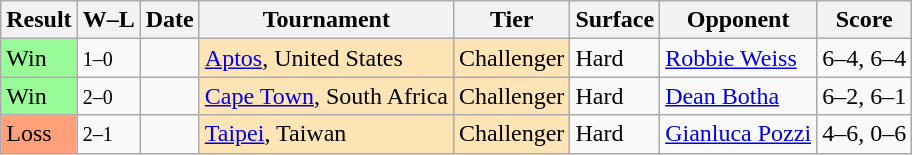<table class="sortable wikitable">
<tr>
<th>Result</th>
<th class="unsortable">W–L</th>
<th>Date</th>
<th>Tournament</th>
<th>Tier</th>
<th>Surface</th>
<th>Opponent</th>
<th class="unsortable">Score</th>
</tr>
<tr>
<td style="background:#98fb98;">Win</td>
<td><small>1–0</small></td>
<td></td>
<td style="background:moccasin;"><a href='#'>Aptos</a>, United States</td>
<td style="background:moccasin;">Challenger</td>
<td>Hard</td>
<td> <a href='#'>Robbie Weiss</a></td>
<td>6–4, 6–4</td>
</tr>
<tr>
<td style="background:#98fb98;">Win</td>
<td><small>2–0</small></td>
<td></td>
<td style="background:moccasin;"><a href='#'>Cape Town</a>, South Africa</td>
<td style="background:moccasin;">Challenger</td>
<td>Hard</td>
<td> <a href='#'>Dean Botha</a></td>
<td>6–2, 6–1</td>
</tr>
<tr>
<td style="background:#ffa07a;">Loss</td>
<td><small>2–1</small></td>
<td></td>
<td style="background:moccasin;"><a href='#'>Taipei</a>, Taiwan</td>
<td style="background:moccasin;">Challenger</td>
<td>Hard</td>
<td> <a href='#'>Gianluca Pozzi</a></td>
<td>4–6, 0–6</td>
</tr>
</table>
